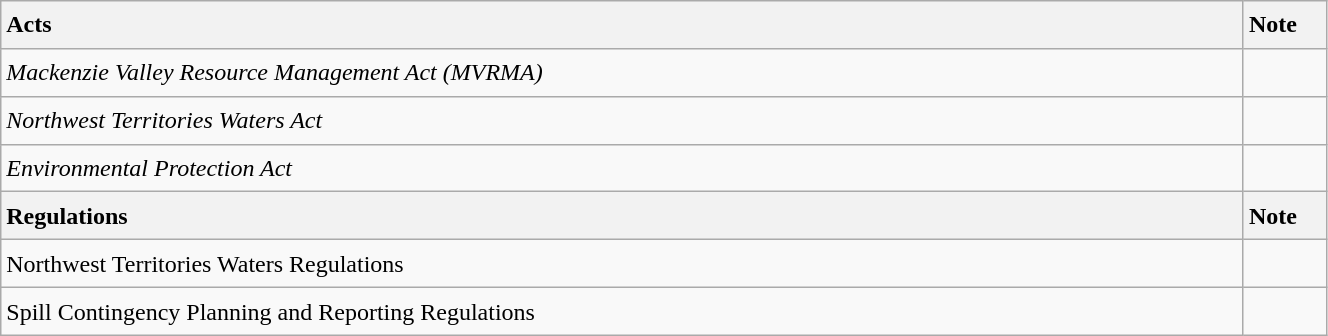<table class="wikitable" style="width: 70%; height: 14em;">
<tr>
<th style="text-align:left;">Acts</th>
<th style="text-align:left;">Note</th>
</tr>
<tr>
<td><em>Mackenzie Valley Resource Management Act (MVRMA)</em></td>
<td style="width: 3em;"></td>
</tr>
<tr>
<td><em>Northwest Territories Waters Act</em></td>
<td></td>
</tr>
<tr>
<td><em>Environmental Protection Act</em></td>
<td></td>
</tr>
<tr>
<th style="text-align:left;">Regulations</th>
<th style="text-align:left;">Note</th>
</tr>
<tr>
<td>Northwest Territories Waters Regulations</td>
<td></td>
</tr>
<tr>
<td>Spill Contingency Planning and Reporting Regulations</td>
<td></td>
</tr>
</table>
